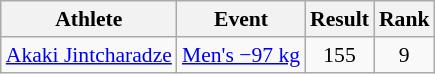<table class="wikitable" style="font-size:90%">
<tr>
<th>Athlete</th>
<th>Event</th>
<th>Result</th>
<th>Rank</th>
</tr>
<tr align=center>
<td align=left><a href='#'>Akaki Jintcharadze</a></td>
<td align=left><a href='#'>Men's −97 kg</a></td>
<td>155</td>
<td>9</td>
</tr>
</table>
